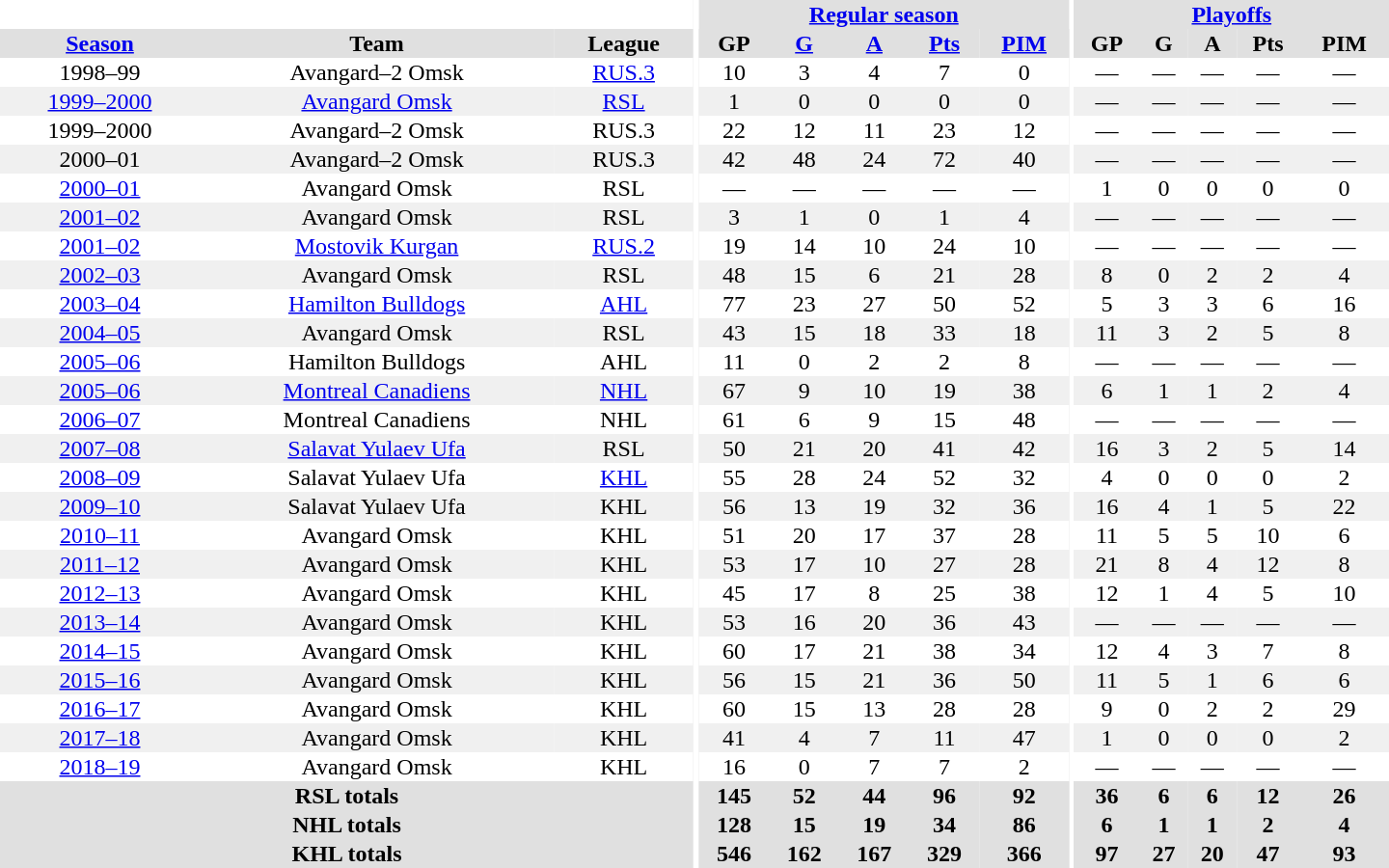<table border="0" cellpadding="1" cellspacing="0" style="text-align:center; width:60em">
<tr bgcolor="#e0e0e0">
<th colspan="3" bgcolor="#ffffff"></th>
<th rowspan="99" bgcolor="#ffffff"></th>
<th colspan="5"><a href='#'>Regular season</a></th>
<th rowspan="99" bgcolor="#ffffff"></th>
<th colspan="5"><a href='#'>Playoffs</a></th>
</tr>
<tr bgcolor="#e0e0e0">
<th><a href='#'>Season</a></th>
<th>Team</th>
<th>League</th>
<th>GP</th>
<th><a href='#'>G</a></th>
<th><a href='#'>A</a></th>
<th><a href='#'>Pts</a></th>
<th><a href='#'>PIM</a></th>
<th>GP</th>
<th>G</th>
<th>A</th>
<th>Pts</th>
<th>PIM</th>
</tr>
<tr>
<td>1998–99</td>
<td>Avangard–2 Omsk</td>
<td><a href='#'>RUS.3</a></td>
<td>10</td>
<td>3</td>
<td>4</td>
<td>7</td>
<td>0</td>
<td>—</td>
<td>—</td>
<td>—</td>
<td>—</td>
<td>—</td>
</tr>
<tr bgcolor="#f0f0f0">
<td><a href='#'>1999–2000</a></td>
<td><a href='#'>Avangard Omsk</a></td>
<td><a href='#'>RSL</a></td>
<td>1</td>
<td>0</td>
<td>0</td>
<td>0</td>
<td>0</td>
<td>—</td>
<td>—</td>
<td>—</td>
<td>—</td>
<td>—</td>
</tr>
<tr>
<td>1999–2000</td>
<td>Avangard–2 Omsk</td>
<td>RUS.3</td>
<td>22</td>
<td>12</td>
<td>11</td>
<td>23</td>
<td>12</td>
<td>—</td>
<td>—</td>
<td>—</td>
<td>—</td>
<td>—</td>
</tr>
<tr bgcolor="#f0f0f0">
<td>2000–01</td>
<td>Avangard–2 Omsk</td>
<td>RUS.3</td>
<td>42</td>
<td>48</td>
<td>24</td>
<td>72</td>
<td>40</td>
<td>—</td>
<td>—</td>
<td>—</td>
<td>—</td>
<td>—</td>
</tr>
<tr>
<td><a href='#'>2000–01</a></td>
<td>Avangard Omsk</td>
<td>RSL</td>
<td>—</td>
<td>—</td>
<td>—</td>
<td>—</td>
<td>—</td>
<td>1</td>
<td>0</td>
<td>0</td>
<td>0</td>
<td>0</td>
</tr>
<tr bgcolor="#f0f0f0">
<td><a href='#'>2001–02</a></td>
<td>Avangard Omsk</td>
<td>RSL</td>
<td>3</td>
<td>1</td>
<td>0</td>
<td>1</td>
<td>4</td>
<td>—</td>
<td>—</td>
<td>—</td>
<td>—</td>
<td>—</td>
</tr>
<tr>
<td><a href='#'>2001–02</a></td>
<td><a href='#'>Mostovik Kurgan</a></td>
<td><a href='#'>RUS.2</a></td>
<td>19</td>
<td>14</td>
<td>10</td>
<td>24</td>
<td>10</td>
<td>—</td>
<td>—</td>
<td>—</td>
<td>—</td>
<td>—</td>
</tr>
<tr bgcolor="#f0f0f0">
<td><a href='#'>2002–03</a></td>
<td>Avangard Omsk</td>
<td>RSL</td>
<td>48</td>
<td>15</td>
<td>6</td>
<td>21</td>
<td>28</td>
<td>8</td>
<td>0</td>
<td>2</td>
<td>2</td>
<td>4</td>
</tr>
<tr>
<td><a href='#'>2003–04</a></td>
<td><a href='#'>Hamilton Bulldogs</a></td>
<td><a href='#'>AHL</a></td>
<td>77</td>
<td>23</td>
<td>27</td>
<td>50</td>
<td>52</td>
<td>5</td>
<td>3</td>
<td>3</td>
<td>6</td>
<td>16</td>
</tr>
<tr bgcolor="#f0f0f0">
<td><a href='#'>2004–05</a></td>
<td>Avangard Omsk</td>
<td>RSL</td>
<td>43</td>
<td>15</td>
<td>18</td>
<td>33</td>
<td>18</td>
<td>11</td>
<td>3</td>
<td>2</td>
<td>5</td>
<td>8</td>
</tr>
<tr>
<td><a href='#'>2005–06</a></td>
<td>Hamilton Bulldogs</td>
<td>AHL</td>
<td>11</td>
<td>0</td>
<td>2</td>
<td>2</td>
<td>8</td>
<td>—</td>
<td>—</td>
<td>—</td>
<td>—</td>
<td>—</td>
</tr>
<tr bgcolor="#f0f0f0">
<td><a href='#'>2005–06</a></td>
<td><a href='#'>Montreal Canadiens</a></td>
<td><a href='#'>NHL</a></td>
<td>67</td>
<td>9</td>
<td>10</td>
<td>19</td>
<td>38</td>
<td>6</td>
<td>1</td>
<td>1</td>
<td>2</td>
<td>4</td>
</tr>
<tr>
<td><a href='#'>2006–07</a></td>
<td>Montreal Canadiens</td>
<td>NHL</td>
<td>61</td>
<td>6</td>
<td>9</td>
<td>15</td>
<td>48</td>
<td>—</td>
<td>—</td>
<td>—</td>
<td>—</td>
<td>—</td>
</tr>
<tr bgcolor="#f0f0f0">
<td><a href='#'>2007–08</a></td>
<td><a href='#'>Salavat Yulaev Ufa</a></td>
<td>RSL</td>
<td>50</td>
<td>21</td>
<td>20</td>
<td>41</td>
<td>42</td>
<td>16</td>
<td>3</td>
<td>2</td>
<td>5</td>
<td>14</td>
</tr>
<tr>
<td><a href='#'>2008–09</a></td>
<td>Salavat Yulaev Ufa</td>
<td><a href='#'>KHL</a></td>
<td>55</td>
<td>28</td>
<td>24</td>
<td>52</td>
<td>32</td>
<td>4</td>
<td>0</td>
<td>0</td>
<td>0</td>
<td>2</td>
</tr>
<tr bgcolor="#f0f0f0">
<td><a href='#'>2009–10</a></td>
<td>Salavat Yulaev Ufa</td>
<td>KHL</td>
<td>56</td>
<td>13</td>
<td>19</td>
<td>32</td>
<td>36</td>
<td>16</td>
<td>4</td>
<td>1</td>
<td>5</td>
<td>22</td>
</tr>
<tr>
<td><a href='#'>2010–11</a></td>
<td>Avangard Omsk</td>
<td>KHL</td>
<td>51</td>
<td>20</td>
<td>17</td>
<td>37</td>
<td>28</td>
<td>11</td>
<td>5</td>
<td>5</td>
<td>10</td>
<td>6</td>
</tr>
<tr bgcolor="#f0f0f0">
<td><a href='#'>2011–12</a></td>
<td>Avangard Omsk</td>
<td>KHL</td>
<td>53</td>
<td>17</td>
<td>10</td>
<td>27</td>
<td>28</td>
<td>21</td>
<td>8</td>
<td>4</td>
<td>12</td>
<td>8</td>
</tr>
<tr>
<td><a href='#'>2012–13</a></td>
<td>Avangard Omsk</td>
<td>KHL</td>
<td>45</td>
<td>17</td>
<td>8</td>
<td>25</td>
<td>38</td>
<td>12</td>
<td>1</td>
<td>4</td>
<td>5</td>
<td>10</td>
</tr>
<tr bgcolor="#f0f0f0">
<td><a href='#'>2013–14</a></td>
<td>Avangard Omsk</td>
<td>KHL</td>
<td>53</td>
<td>16</td>
<td>20</td>
<td>36</td>
<td>43</td>
<td>—</td>
<td>—</td>
<td>—</td>
<td>—</td>
<td>—</td>
</tr>
<tr>
<td><a href='#'>2014–15</a></td>
<td>Avangard Omsk</td>
<td>KHL</td>
<td>60</td>
<td>17</td>
<td>21</td>
<td>38</td>
<td>34</td>
<td>12</td>
<td>4</td>
<td>3</td>
<td>7</td>
<td>8</td>
</tr>
<tr bgcolor="#f0f0f0">
<td><a href='#'>2015–16</a></td>
<td>Avangard Omsk</td>
<td>KHL</td>
<td>56</td>
<td>15</td>
<td>21</td>
<td>36</td>
<td>50</td>
<td>11</td>
<td>5</td>
<td>1</td>
<td>6</td>
<td>6</td>
</tr>
<tr>
<td><a href='#'>2016–17</a></td>
<td>Avangard Omsk</td>
<td>KHL</td>
<td>60</td>
<td>15</td>
<td>13</td>
<td>28</td>
<td>28</td>
<td>9</td>
<td>0</td>
<td>2</td>
<td>2</td>
<td>29</td>
</tr>
<tr bgcolor="#f0f0f0">
<td><a href='#'>2017–18</a></td>
<td>Avangard Omsk</td>
<td>KHL</td>
<td>41</td>
<td>4</td>
<td>7</td>
<td>11</td>
<td>47</td>
<td>1</td>
<td>0</td>
<td>0</td>
<td>0</td>
<td>2</td>
</tr>
<tr>
<td><a href='#'>2018–19</a></td>
<td>Avangard Omsk</td>
<td>KHL</td>
<td>16</td>
<td>0</td>
<td>7</td>
<td>7</td>
<td>2</td>
<td>—</td>
<td>—</td>
<td>—</td>
<td>—</td>
<td>—</td>
</tr>
<tr bgcolor="#e0e0e0">
<th colspan="3">RSL totals</th>
<th>145</th>
<th>52</th>
<th>44</th>
<th>96</th>
<th>92</th>
<th>36</th>
<th>6</th>
<th>6</th>
<th>12</th>
<th>26</th>
</tr>
<tr bgcolor="#e0e0e0">
<th colspan="3">NHL totals</th>
<th>128</th>
<th>15</th>
<th>19</th>
<th>34</th>
<th>86</th>
<th>6</th>
<th>1</th>
<th>1</th>
<th>2</th>
<th>4</th>
</tr>
<tr bgcolor="#e0e0e0">
<th colspan="3">KHL totals</th>
<th>546</th>
<th>162</th>
<th>167</th>
<th>329</th>
<th>366</th>
<th>97</th>
<th>27</th>
<th>20</th>
<th>47</th>
<th>93</th>
</tr>
</table>
